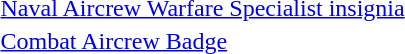<table>
<tr>
<td></td>
<td><a href='#'>Naval Aircrew Warfare Specialist insignia</a></td>
</tr>
<tr>
<td></td>
<td><a href='#'>Combat Aircrew Badge</a></td>
</tr>
</table>
